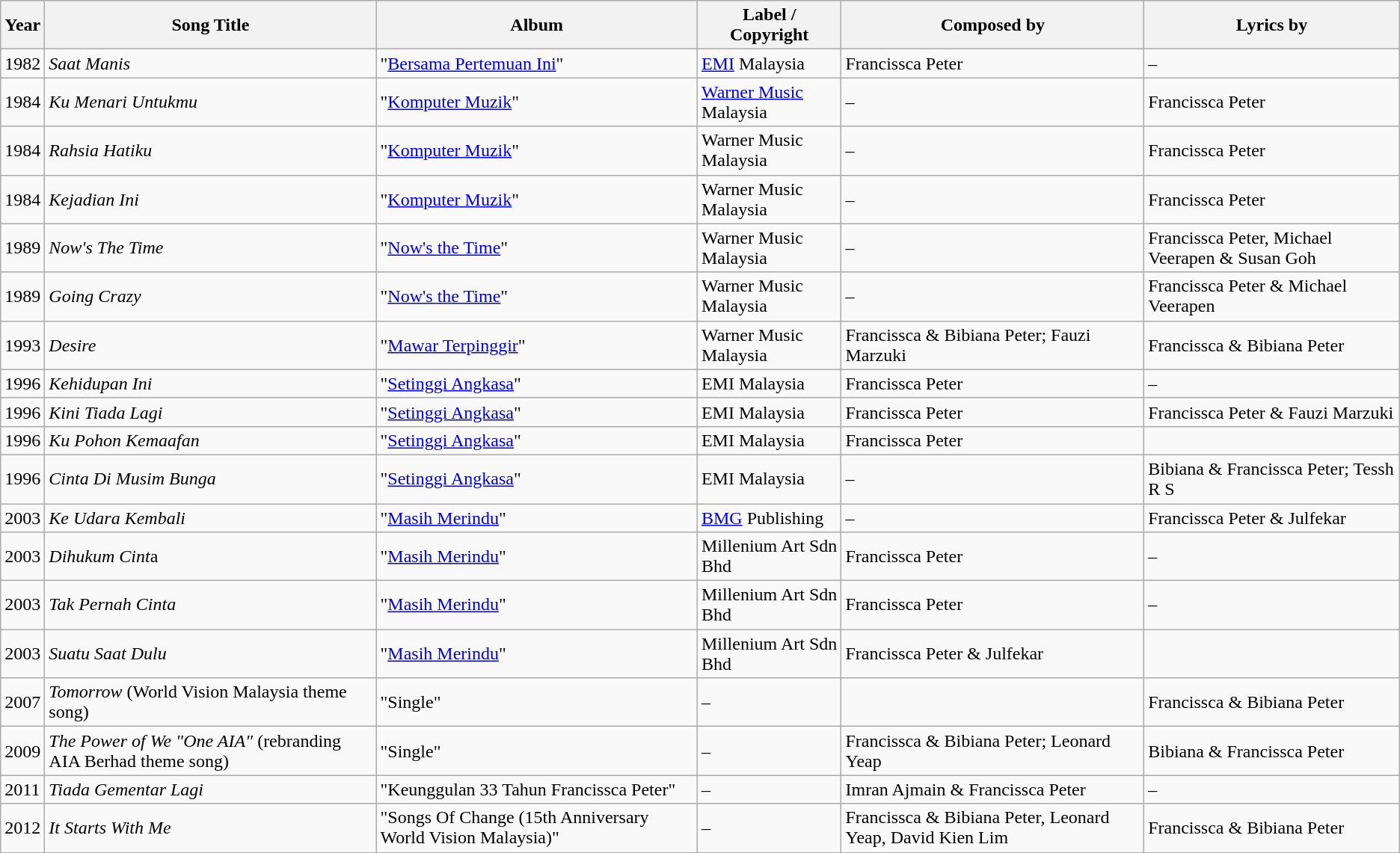<table class="wikitable">
<tr>
<th>Year</th>
<th>Song Title</th>
<th>Album</th>
<th>Label / Copyright</th>
<th>Composed by</th>
<th>Lyrics by</th>
</tr>
<tr>
<td>1982</td>
<td><em>Saat Manis</em></td>
<td>"<a href='#'>Bersama Pertemuan Ini</a>"</td>
<td><a href='#'>EMI</a> Malaysia</td>
<td>Francissca Peter</td>
<td>–</td>
</tr>
<tr>
<td>1984</td>
<td><em>Ku Menari Untukmu</em></td>
<td>"<a href='#'>Komputer Muzik</a>"</td>
<td><a href='#'>Warner Music</a> Malaysia</td>
<td>–</td>
<td>Francissca Peter</td>
</tr>
<tr>
<td>1984</td>
<td><em>Rahsia Hatiku</em></td>
<td>"<a href='#'>Komputer Muzik</a>"</td>
<td>Warner Music Malaysia</td>
<td>–</td>
<td>Francissca Peter</td>
</tr>
<tr>
<td>1984</td>
<td><em>Kejadian Ini</em></td>
<td>"<a href='#'>Komputer Muzik</a>"</td>
<td>Warner Music Malaysia</td>
<td>–</td>
<td>Francissca Peter</td>
</tr>
<tr>
<td>1989</td>
<td><em>Now's The Time</em></td>
<td>"<a href='#'>Now's the Time</a>"</td>
<td>Warner Music Malaysia</td>
<td>–</td>
<td>Francissca Peter, Michael Veerapen & Susan Goh</td>
</tr>
<tr>
<td>1989</td>
<td><em>Going Crazy</em></td>
<td>"<a href='#'>Now's the Time</a>"</td>
<td>Warner Music Malaysia</td>
<td>–</td>
<td>Francissca Peter & Michael Veerapen</td>
</tr>
<tr>
<td>1993</td>
<td><em>Desire</em></td>
<td>"<a href='#'>Mawar Terpinggir</a>"</td>
<td>Warner Music Malaysia</td>
<td>Francissca & Bibiana Peter; Fauzi Marzuki</td>
<td>Francissca & Bibiana Peter</td>
</tr>
<tr>
<td>1996</td>
<td><em>Kehidupan Ini</em></td>
<td>"<a href='#'>Setinggi Angkasa</a>"</td>
<td>EMI Malaysia</td>
<td>Francissca Peter</td>
<td>–</td>
</tr>
<tr>
<td>1996</td>
<td><em>Kini Tiada Lagi</em></td>
<td>"<a href='#'>Setinggi Angkasa</a>"</td>
<td>EMI Malaysia</td>
<td>Francissca Peter</td>
<td>Francissca Peter & Fauzi Marzuki</td>
</tr>
<tr>
<td>1996</td>
<td><em>Ku Pohon Kemaafan</em></td>
<td>"<a href='#'>Setinggi Angkasa</a>"</td>
<td>EMI Malaysia</td>
<td>Francissca Peter</td>
<td></td>
</tr>
<tr>
<td>1996</td>
<td><em>Cinta Di Musim Bunga</em></td>
<td>"<a href='#'>Setinggi Angkasa</a>"</td>
<td>EMI Malaysia</td>
<td>–</td>
<td>Bibiana & Francissca Peter; Tessh R S</td>
</tr>
<tr>
<td>2003</td>
<td><em>Ke Udara Kembali</em></td>
<td>"<a href='#'>Masih Merindu</a>"</td>
<td><a href='#'>BMG</a> Publishing</td>
<td>–</td>
<td>Francissca Peter & Julfekar</td>
</tr>
<tr>
<td>2003</td>
<td><em>Dihukum Cint</em>a</td>
<td>"<a href='#'>Masih Merindu</a>"</td>
<td>Millenium Art Sdn Bhd</td>
<td>Francissca Peter</td>
<td>–</td>
</tr>
<tr>
<td>2003</td>
<td><em>Tak Pernah Cinta</em></td>
<td>"<a href='#'>Masih Merindu</a>"</td>
<td>Millenium Art Sdn Bhd</td>
<td>Francissca Peter</td>
<td>–</td>
</tr>
<tr>
<td>2003</td>
<td><em>Suatu Saat Dulu</em></td>
<td>"<a href='#'>Masih Merindu</a>"</td>
<td>Millenium Art Sdn Bhd</td>
<td>Francissca Peter & Julfekar</td>
<td></td>
</tr>
<tr>
<td>2007</td>
<td><em>Tomorrow</em> (World Vision Malaysia theme song)</td>
<td>"Single"</td>
<td>–</td>
<td></td>
<td>Francissca & Bibiana Peter</td>
</tr>
<tr>
<td>2009</td>
<td><em>The Power of We "One AIA"</em> (rebranding AIA Berhad theme song)</td>
<td>"Single"</td>
<td>–</td>
<td>Francissca & Bibiana Peter; Leonard Yeap</td>
<td>Bibiana & Francissca Peter</td>
</tr>
<tr>
<td>2011</td>
<td><em>Tiada Gementar Lagi</em></td>
<td>"Keunggulan 33 Tahun Francissca Peter"</td>
<td>–</td>
<td>Imran Ajmain & Francissca Peter</td>
<td>–</td>
</tr>
<tr>
<td>2012</td>
<td><em>It Starts With Me</em></td>
<td>"Songs Of Change (15th Anniversary World Vision Malaysia)"</td>
<td>–</td>
<td>Francissca & Bibiana Peter, Leonard Yeap, David Kien Lim</td>
<td>Francissca & Bibiana Peter</td>
</tr>
</table>
